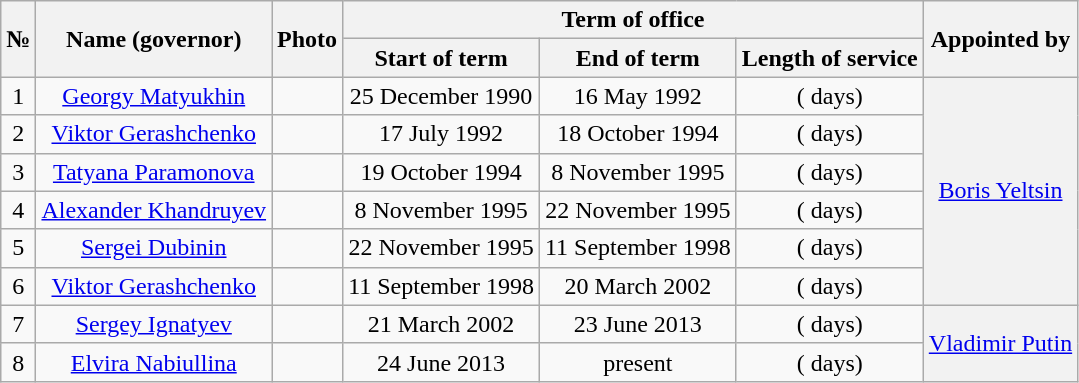<table class="wikitable" style="text-align:center">
<tr>
<th rowspan="2">№</th>
<th rowspan="2">Name (governor)</th>
<th rowspan="2">Photo</th>
<th colspan="3">Term of office</th>
<th rowspan="2">Appointed by</th>
</tr>
<tr>
<th>Start of term</th>
<th>End of term</th>
<th>Length of service</th>
</tr>
<tr>
<td>1</td>
<td><a href='#'>Georgy Matyukhin</a></td>
<td></td>
<td>25 December 1990</td>
<td>16 May 1992</td>
<td> ( days)</td>
<th style="font-weight:normal" rowspan="6"><a href='#'>Boris Yeltsin</a></th>
</tr>
<tr>
<td>2</td>
<td><a href='#'>Viktor Gerashchenko</a></td>
<td></td>
<td>17 July 1992</td>
<td>18 October 1994</td>
<td> ( days)</td>
</tr>
<tr>
<td>3</td>
<td><a href='#'>Tatyana Paramonova</a></td>
<td></td>
<td>19 October 1994</td>
<td>8 November 1995</td>
<td> ( days)</td>
</tr>
<tr>
<td>4</td>
<td><a href='#'>Alexander Khandruyev</a></td>
<td></td>
<td>8 November 1995</td>
<td>22 November 1995</td>
<td> ( days)</td>
</tr>
<tr>
<td>5</td>
<td><a href='#'>Sergei Dubinin</a></td>
<td></td>
<td>22 November 1995</td>
<td>11 September 1998</td>
<td> ( days)</td>
</tr>
<tr>
<td>6</td>
<td><a href='#'>Viktor Gerashchenko</a></td>
<td></td>
<td>11 September 1998</td>
<td>20 March 2002</td>
<td> ( days)</td>
</tr>
<tr>
<td>7</td>
<td><a href='#'>Sergey Ignatyev</a></td>
<td></td>
<td>21 March 2002</td>
<td>23 June 2013</td>
<td> ( days)</td>
<th style="font-weight:normal" rowspan="2"><a href='#'>Vladimir Putin</a></th>
</tr>
<tr>
<td>8</td>
<td><a href='#'>Elvira Nabiullina</a></td>
<td></td>
<td>24 June 2013</td>
<td>present</td>
<td> ( days)</td>
</tr>
</table>
